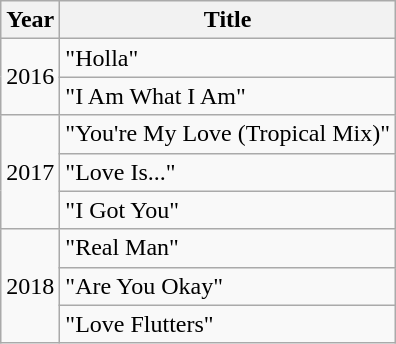<table class="wikitable">
<tr>
<th>Year</th>
<th>Title</th>
</tr>
<tr>
<td rowspan="2">2016</td>
<td>"Holla"</td>
</tr>
<tr>
<td>"I Am What I Am"</td>
</tr>
<tr>
<td rowspan="3">2017</td>
<td>"You're My Love (Tropical Mix)"</td>
</tr>
<tr>
<td>"Love Is..."</td>
</tr>
<tr>
<td>"I Got You"</td>
</tr>
<tr>
<td rowspan="3">2018</td>
<td>"Real Man"</td>
</tr>
<tr>
<td>"Are You Okay"</td>
</tr>
<tr>
<td>"Love Flutters"</td>
</tr>
</table>
